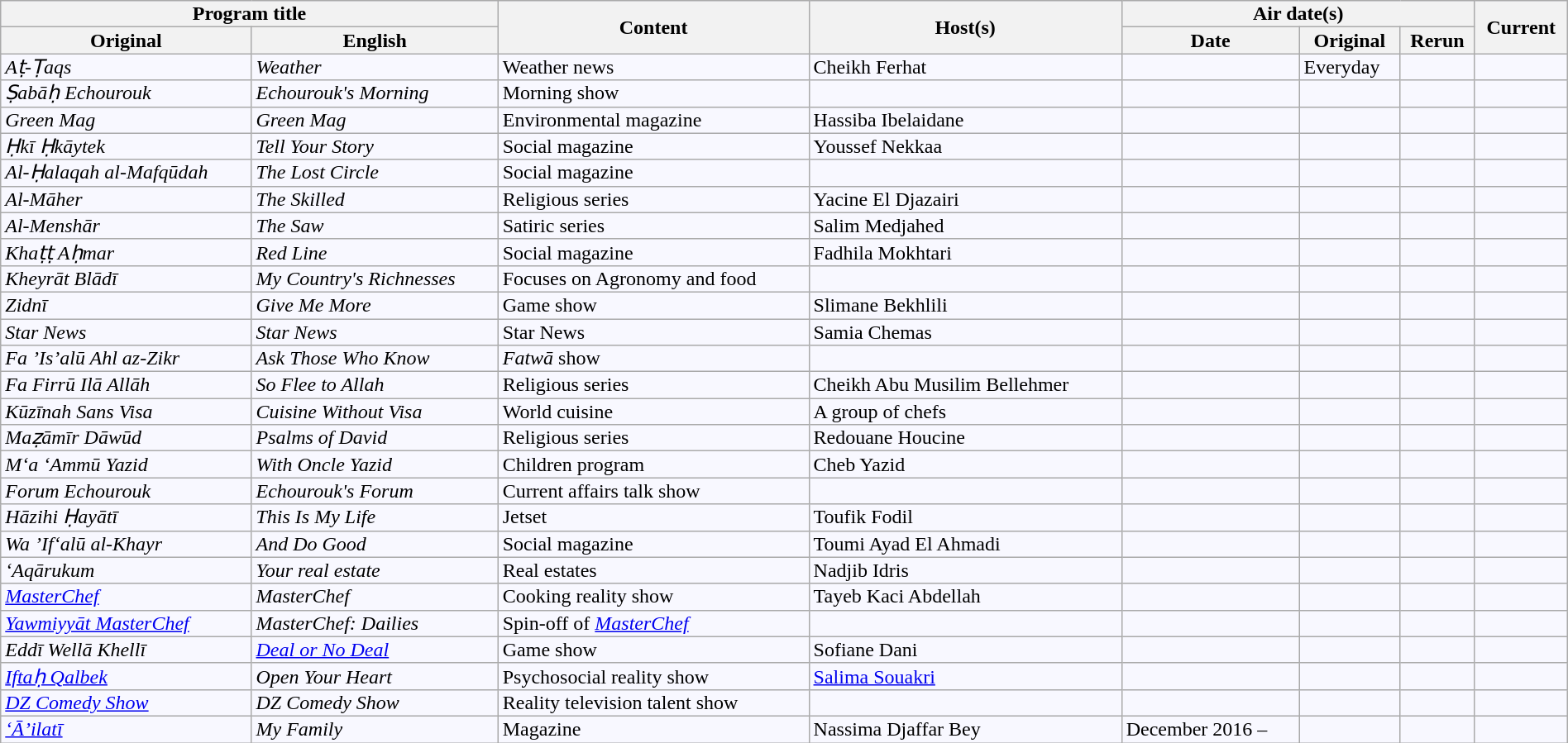<table class="wikitable" style="text-align:left; font-size:100%; line-height:14px; background:#F8F8FF; width:100%;">
<tr>
<th colspan="2">Program title</th>
<th rowspan="2">Content</th>
<th rowspan="2">Host(s)</th>
<th colspan="3">Air date(s)</th>
<th rowspan="2">Current</th>
</tr>
<tr>
<th>Original</th>
<th>English</th>
<th>Date</th>
<th>Original</th>
<th>Rerun</th>
</tr>
<tr>
<td><em>Aṭ-Ṭaqs</em></td>
<td><em>Weather</em></td>
<td>Weather news</td>
<td>Cheikh Ferhat</td>
<td></td>
<td>Everyday</td>
<td></td>
<td></td>
</tr>
<tr>
<td><em>Ṣabāḥ Echourouk</em></td>
<td><em>Echourouk's Morning</em></td>
<td>Morning show</td>
<td></td>
<td></td>
<td></td>
<td></td>
<td></td>
</tr>
<tr>
<td><em>Green Mag</em></td>
<td><em>Green Mag</em></td>
<td>Environmental magazine</td>
<td>Hassiba Ibelaidane</td>
<td></td>
<td></td>
<td></td>
<td></td>
</tr>
<tr>
<td><em>Ḥkī Ḥkāytek</em></td>
<td><em>Tell Your Story</em></td>
<td>Social magazine</td>
<td>Youssef Nekkaa</td>
<td></td>
<td></td>
<td></td>
<td></td>
</tr>
<tr>
<td><em>Al-Ḥalaqah al-Mafqūdah</em></td>
<td><em>The Lost Circle</em></td>
<td>Social magazine</td>
<td></td>
<td></td>
<td></td>
<td></td>
<td></td>
</tr>
<tr>
<td><em>Al-Māher</em></td>
<td><em>The Skilled</em></td>
<td>Religious series</td>
<td>Yacine El Djazairi</td>
<td></td>
<td></td>
<td></td>
<td></td>
</tr>
<tr>
<td><em>Al-Menshār</em></td>
<td><em>The Saw</em></td>
<td>Satiric series</td>
<td>Salim Medjahed</td>
<td></td>
<td></td>
<td></td>
<td></td>
</tr>
<tr>
<td><em>Khaṭṭ Aḥmar</em></td>
<td><em>Red Line</em></td>
<td>Social magazine</td>
<td>Fadhila Mokhtari</td>
<td></td>
<td></td>
<td></td>
<td></td>
</tr>
<tr>
<td><em>Kheyrāt Blādī</em></td>
<td><em>My Country's Richnesses</em></td>
<td>Focuses on Agronomy and food</td>
<td></td>
<td></td>
<td></td>
<td></td>
<td></td>
</tr>
<tr>
<td><em>Zidnī</em></td>
<td><em>Give Me More</em></td>
<td>Game show</td>
<td>Slimane Bekhlili</td>
<td></td>
<td></td>
<td></td>
<td></td>
</tr>
<tr>
<td><em>Star News</em></td>
<td><em>Star News</em></td>
<td>Star News</td>
<td>Samia Chemas</td>
<td></td>
<td></td>
<td></td>
<td></td>
</tr>
<tr>
<td><em>Fa ’Is’alū Ahl az-Zikr</em></td>
<td><em>Ask Those Who Know</em></td>
<td><em>Fatwā</em> show</td>
<td></td>
<td></td>
<td></td>
<td></td>
<td></td>
</tr>
<tr>
<td><em>Fa Firrū Ilā Allāh</em></td>
<td><em>So Flee to Allah</em></td>
<td>Religious series</td>
<td>Cheikh Abu Musilim Bellehmer</td>
<td></td>
<td></td>
<td></td>
<td></td>
</tr>
<tr>
<td><em>Kūzīnah Sans Visa</em></td>
<td><em>Cuisine Without Visa</em></td>
<td>World cuisine</td>
<td>A group of chefs</td>
<td></td>
<td></td>
<td></td>
<td></td>
</tr>
<tr>
<td><em>Maẓāmīr Dāwūd</em></td>
<td><em>Psalms of David</em></td>
<td>Religious series</td>
<td>Redouane Houcine</td>
<td></td>
<td></td>
<td></td>
<td></td>
</tr>
<tr>
<td><em>M‘a ‘Ammū Yazid</em></td>
<td><em>With Oncle Yazid</em></td>
<td>Children program</td>
<td>Cheb Yazid</td>
<td></td>
<td></td>
<td></td>
<td></td>
</tr>
<tr>
<td><em>Forum Echourouk</em></td>
<td><em>Echourouk's Forum</em></td>
<td>Current affairs talk show</td>
<td></td>
<td></td>
<td></td>
<td></td>
<td></td>
</tr>
<tr>
<td><em>Hāzihi Ḥayātī</em></td>
<td><em>This Is My Life</em></td>
<td>Jetset</td>
<td>Toufik Fodil</td>
<td></td>
<td></td>
<td></td>
<td></td>
</tr>
<tr>
<td><em>Wa ’If‘alū al-Khayr</em></td>
<td><em>And Do Good</em></td>
<td>Social magazine</td>
<td>Toumi Ayad El Ahmadi</td>
<td></td>
<td></td>
<td></td>
<td></td>
</tr>
<tr>
<td><em>‘Aqārukum</em></td>
<td><em>Your real estate</em></td>
<td>Real estates</td>
<td>Nadjib Idris</td>
<td></td>
<td></td>
<td></td>
<td></td>
</tr>
<tr>
<td><em><a href='#'>MasterChef</a></em></td>
<td><em>MasterChef</em></td>
<td>Cooking reality show</td>
<td>Tayeb Kaci Abdellah</td>
<td></td>
<td></td>
<td></td>
<td></td>
</tr>
<tr>
<td><em><a href='#'>Yawmiyyāt MasterChef</a></em></td>
<td><em>MasterChef: Dailies</em></td>
<td>Spin-off of <em><a href='#'>MasterChef</a></em></td>
<td></td>
<td></td>
<td></td>
<td></td>
<td></td>
</tr>
<tr>
<td><em>Eddī Wellā Khellī</em></td>
<td><em><a href='#'>Deal or No Deal</a></em></td>
<td>Game show</td>
<td>Sofiane Dani</td>
<td></td>
<td></td>
<td></td>
<td></td>
</tr>
<tr>
<td><em><a href='#'>Iftaḥ Qalbek</a></em></td>
<td><em>Open Your Heart</em></td>
<td>Psychosocial reality show</td>
<td><a href='#'>Salima Souakri</a></td>
<td></td>
<td></td>
<td></td>
<td></td>
</tr>
<tr>
<td><em><a href='#'>DZ Comedy Show</a></em></td>
<td><em>DZ Comedy Show</em></td>
<td>Reality television talent show</td>
<td></td>
<td></td>
<td></td>
<td></td>
<td></td>
</tr>
<tr>
<td><em><a href='#'>‘Ā’ilatī</a></em></td>
<td><em>My Family</em></td>
<td>Magazine</td>
<td>Nassima Djaffar Bey</td>
<td>December 2016 –</td>
<td></td>
<td></td>
<td></td>
</tr>
</table>
